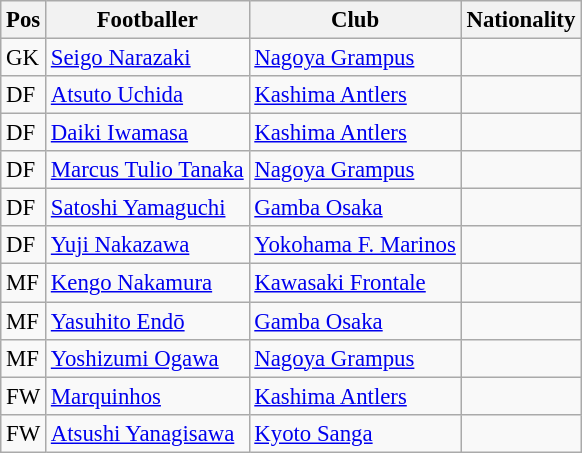<table class="wikitable" style="font-size: 95%;">
<tr>
<th>Pos</th>
<th>Footballer</th>
<th>Club</th>
<th>Nationality</th>
</tr>
<tr>
<td>GK</td>
<td><a href='#'>Seigo Narazaki</a></td>
<td><a href='#'>Nagoya Grampus</a></td>
<td></td>
</tr>
<tr>
<td>DF</td>
<td><a href='#'>Atsuto Uchida</a></td>
<td><a href='#'>Kashima Antlers</a></td>
<td></td>
</tr>
<tr>
<td>DF</td>
<td><a href='#'>Daiki Iwamasa</a></td>
<td><a href='#'>Kashima Antlers</a></td>
<td></td>
</tr>
<tr>
<td>DF</td>
<td><a href='#'>Marcus Tulio Tanaka</a></td>
<td><a href='#'>Nagoya Grampus</a></td>
<td></td>
</tr>
<tr>
<td>DF</td>
<td><a href='#'>Satoshi Yamaguchi</a></td>
<td><a href='#'>Gamba Osaka</a></td>
<td></td>
</tr>
<tr>
<td>DF</td>
<td><a href='#'>Yuji Nakazawa</a></td>
<td><a href='#'>Yokohama F. Marinos</a></td>
<td></td>
</tr>
<tr>
<td>MF</td>
<td><a href='#'>Kengo Nakamura</a></td>
<td><a href='#'>Kawasaki Frontale</a></td>
<td></td>
</tr>
<tr>
<td>MF</td>
<td><a href='#'>Yasuhito Endō</a></td>
<td><a href='#'>Gamba Osaka</a></td>
<td></td>
</tr>
<tr>
<td>MF</td>
<td><a href='#'>Yoshizumi Ogawa</a></td>
<td><a href='#'>Nagoya Grampus</a></td>
<td></td>
</tr>
<tr>
<td>FW</td>
<td><a href='#'>Marquinhos</a></td>
<td><a href='#'>Kashima Antlers</a></td>
<td></td>
</tr>
<tr>
<td>FW</td>
<td><a href='#'>Atsushi Yanagisawa</a></td>
<td><a href='#'>Kyoto Sanga</a></td>
<td></td>
</tr>
</table>
